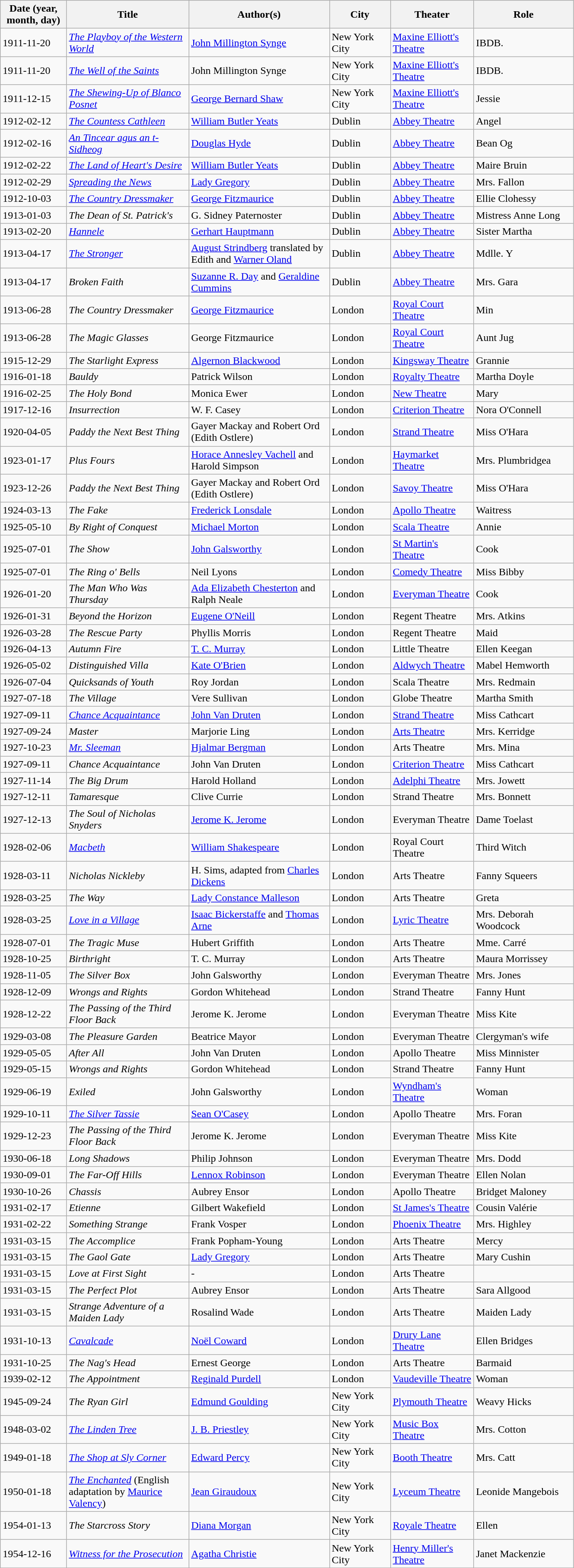<table class="wikitable" style="width:70%;">
<tr>
<th style="width:5%; text-align:center;">Date (year, month, day)</th>
<th style="width:10%; text-align:center;">Title</th>
<th style="width:12%; text-align:center;">Author(s)</th>
<th style="width:4%; text-align:center;">City</th>
<th style="width:5%; text-align:center;">Theater</th>
<th style="width:7%; text-align:center;">Role</th>
</tr>
<tr>
<td>1911-11-20</td>
<td><em><a href='#'>The Playboy of the Western World</a></em></td>
<td><a href='#'>John Millington Synge</a></td>
<td>New York City</td>
<td><a href='#'>Maxine Elliott's Theatre</a></td>
<td>IBDB.</td>
</tr>
<tr>
<td>1911-11-20</td>
<td><em><a href='#'>The Well of the Saints</a></em></td>
<td>John Millington Synge</td>
<td>New York City</td>
<td><a href='#'>Maxine Elliott's Theatre</a></td>
<td>IBDB.</td>
</tr>
<tr>
<td>1911-12-15</td>
<td><em><a href='#'>The Shewing-Up of Blanco Posnet</a></em></td>
<td><a href='#'>George Bernard Shaw</a></td>
<td>New York City</td>
<td><a href='#'>Maxine Elliott's Theatre</a></td>
<td>Jessie</td>
</tr>
<tr>
<td>1912-02-12</td>
<td><em><a href='#'>The Countess Cathleen</a></em></td>
<td><a href='#'>William Butler Yeats</a></td>
<td>Dublin</td>
<td><a href='#'>Abbey Theatre</a></td>
<td>Angel</td>
</tr>
<tr>
<td>1912-02-16</td>
<td><em><a href='#'>An Tincear agus an t-Sidheog</a></em></td>
<td><a href='#'>Douglas Hyde</a></td>
<td>Dublin</td>
<td><a href='#'>Abbey Theatre</a></td>
<td>Bean Og</td>
</tr>
<tr>
<td>1912-02-22</td>
<td><em><a href='#'>The Land of Heart's Desire</a></em></td>
<td><a href='#'>William Butler Yeats</a></td>
<td>Dublin</td>
<td><a href='#'>Abbey Theatre</a></td>
<td>Maire Bruin</td>
</tr>
<tr>
<td>1912-02-29</td>
<td><em><a href='#'>Spreading the News</a></em></td>
<td><a href='#'>Lady Gregory</a></td>
<td>Dublin</td>
<td><a href='#'>Abbey Theatre</a></td>
<td>Mrs. Fallon</td>
</tr>
<tr>
<td>1912-10-03</td>
<td><em><a href='#'>The Country Dressmaker</a></em></td>
<td><a href='#'>George Fitzmaurice</a></td>
<td>Dublin</td>
<td><a href='#'>Abbey Theatre</a></td>
<td>Ellie Clohessy</td>
</tr>
<tr>
<td>1913-01-03</td>
<td><em>The Dean of St. Patrick's</em></td>
<td>G. Sidney Paternoster</td>
<td>Dublin</td>
<td><a href='#'>Abbey Theatre</a></td>
<td>Mistress Anne Long</td>
</tr>
<tr>
<td>1913-02-20</td>
<td><em><a href='#'>Hannele</a></em></td>
<td><a href='#'>Gerhart Hauptmann</a></td>
<td>Dublin</td>
<td><a href='#'>Abbey Theatre</a></td>
<td>Sister Martha</td>
</tr>
<tr>
<td>1913-04-17</td>
<td><em><a href='#'>The Stronger</a></em></td>
<td><a href='#'>August Strindberg</a> translated by Edith and <a href='#'>Warner Oland</a></td>
<td>Dublin</td>
<td><a href='#'>Abbey Theatre</a></td>
<td>Mdlle. Y</td>
</tr>
<tr>
<td>1913-04-17</td>
<td><em>Broken Faith</em></td>
<td><a href='#'>Suzanne R. Day</a> and <a href='#'>Geraldine Cummins</a></td>
<td>Dublin</td>
<td><a href='#'>Abbey Theatre</a></td>
<td>Mrs. Gara</td>
</tr>
<tr>
<td>1913-06-28</td>
<td><em>The Country Dressmaker</em></td>
<td><a href='#'>George Fitzmaurice</a></td>
<td>London</td>
<td><a href='#'>Royal Court Theatre</a></td>
<td>Min</td>
</tr>
<tr>
<td>1913-06-28</td>
<td><em>The Magic Glasses</em></td>
<td>George Fitzmaurice</td>
<td>London</td>
<td><a href='#'>Royal Court Theatre</a></td>
<td>Aunt Jug</td>
</tr>
<tr>
<td>1915-12-29</td>
<td><em>The Starlight Express</em></td>
<td><a href='#'>Algernon Blackwood</a></td>
<td>London</td>
<td><a href='#'>Kingsway Theatre</a></td>
<td>Grannie</td>
</tr>
<tr>
<td>1916-01-18</td>
<td><em>Bauldy</em></td>
<td>Patrick Wilson</td>
<td>London</td>
<td><a href='#'>Royalty Theatre</a></td>
<td>Martha Doyle</td>
</tr>
<tr>
<td>1916-02-25</td>
<td><em>The Holy Bond</em></td>
<td>Monica Ewer</td>
<td>London</td>
<td><a href='#'>New Theatre</a></td>
<td>Mary</td>
</tr>
<tr>
<td>1917-12-16</td>
<td><em>Insurrection</em></td>
<td>W. F. Casey</td>
<td>London</td>
<td><a href='#'>Criterion Theatre</a></td>
<td>Nora O'Connell</td>
</tr>
<tr>
<td>1920-04-05</td>
<td><em>Paddy the Next Best Thing</em></td>
<td>Gayer Mackay and Robert Ord (Edith Ostlere)</td>
<td>London</td>
<td><a href='#'>Strand Theatre</a></td>
<td>Miss O'Hara</td>
</tr>
<tr>
<td>1923-01-17</td>
<td><em>Plus Fours</em></td>
<td><a href='#'>Horace Annesley Vachell</a> and Harold Simpson</td>
<td>London</td>
<td><a href='#'>Haymarket Theatre</a></td>
<td>Mrs. Plumbridgea</td>
</tr>
<tr>
<td>1923-12-26</td>
<td><em>Paddy the Next Best Thing</em></td>
<td>Gayer Mackay and Robert Ord (Edith Ostlere)</td>
<td>London</td>
<td><a href='#'>Savoy Theatre</a></td>
<td>Miss O'Hara</td>
</tr>
<tr>
<td>1924-03-13</td>
<td><em>The Fake</em></td>
<td><a href='#'>Frederick Lonsdale</a></td>
<td>London</td>
<td><a href='#'>Apollo Theatre</a></td>
<td>Waitress</td>
</tr>
<tr>
<td>1925-05-10</td>
<td><em>By Right of Conquest</em></td>
<td><a href='#'>Michael Morton</a></td>
<td>London</td>
<td><a href='#'>Scala Theatre</a></td>
<td>Annie</td>
</tr>
<tr>
<td>1925-07-01</td>
<td><em>The Show</em></td>
<td><a href='#'>John Galsworthy</a></td>
<td>London</td>
<td><a href='#'>St Martin's Theatre</a></td>
<td>Cook</td>
</tr>
<tr>
<td>1925-07-01</td>
<td><em>The Ring o' Bells</em></td>
<td>Neil Lyons</td>
<td>London</td>
<td><a href='#'>Comedy Theatre</a></td>
<td>Miss Bibby</td>
</tr>
<tr>
<td>1926-01-20</td>
<td><em>The Man Who Was Thursday</em></td>
<td><a href='#'>Ada Elizabeth Chesterton</a> and Ralph Neale</td>
<td>London</td>
<td><a href='#'>Everyman Theatre</a></td>
<td>Cook</td>
</tr>
<tr>
<td>1926-01-31</td>
<td><em>Beyond the Horizon</em></td>
<td><a href='#'>Eugene O'Neill</a></td>
<td>London</td>
<td>Regent Theatre</td>
<td>Mrs. Atkins</td>
</tr>
<tr>
<td>1926-03-28</td>
<td><em>The Rescue Party</em></td>
<td>Phyllis Morris</td>
<td>London</td>
<td>Regent Theatre</td>
<td>Maid</td>
</tr>
<tr>
<td>1926-04-13</td>
<td><em>Autumn Fire</em></td>
<td><a href='#'>T. C. Murray</a></td>
<td>London</td>
<td>Little Theatre</td>
<td>Ellen Keegan</td>
</tr>
<tr>
<td>1926-05-02</td>
<td><em>Distinguished Villa</em></td>
<td><a href='#'>Kate O'Brien</a></td>
<td>London</td>
<td><a href='#'>Aldwych Theatre</a></td>
<td>Mabel Hemworth</td>
</tr>
<tr>
<td>1926-07-04</td>
<td><em>Quicksands of Youth</em></td>
<td>Roy Jordan</td>
<td>London</td>
<td>Scala Theatre</td>
<td>Mrs. Redmain</td>
</tr>
<tr>
<td>1927-07-18</td>
<td><em>The Village</em></td>
<td>Vere Sullivan</td>
<td>London</td>
<td>Globe Theatre</td>
<td>Martha Smith</td>
</tr>
<tr>
<td>1927-09-11</td>
<td><em><a href='#'>Chance Acquaintance</a></em></td>
<td><a href='#'>John Van Druten</a></td>
<td>London</td>
<td><a href='#'>Strand Theatre</a></td>
<td>Miss Cathcart</td>
</tr>
<tr>
<td>1927-09-24</td>
<td><em>Master</em></td>
<td>Marjorie Ling</td>
<td>London</td>
<td><a href='#'>Arts Theatre</a></td>
<td>Mrs. Kerridge</td>
</tr>
<tr>
<td>1927-10-23</td>
<td><em><a href='#'>Mr. Sleeman</a></em></td>
<td><a href='#'>Hjalmar Bergman</a></td>
<td>London</td>
<td>Arts Theatre</td>
<td>Mrs. Mina</td>
</tr>
<tr>
<td>1927-09-11</td>
<td><em>Chance Acquaintance</em></td>
<td>John Van Druten</td>
<td>London</td>
<td><a href='#'>Criterion Theatre</a></td>
<td>Miss Cathcart</td>
</tr>
<tr>
<td>1927-11-14</td>
<td><em>The Big Drum</em></td>
<td>Harold Holland</td>
<td>London</td>
<td><a href='#'>Adelphi Theatre</a></td>
<td>Mrs. Jowett</td>
</tr>
<tr>
<td>1927-12-11</td>
<td><em>Tamaresque</em></td>
<td>Clive Currie</td>
<td>London</td>
<td>Strand Theatre</td>
<td>Mrs. Bonnett</td>
</tr>
<tr>
<td>1927-12-13</td>
<td><em>The Soul of Nicholas Snyders</em></td>
<td><a href='#'>Jerome K. Jerome</a></td>
<td>London</td>
<td>Everyman Theatre</td>
<td>Dame Toelast</td>
</tr>
<tr>
<td>1928-02-06</td>
<td><em><a href='#'>Macbeth</a></em></td>
<td><a href='#'>William Shakespeare</a></td>
<td>London</td>
<td>Royal Court Theatre</td>
<td>Third Witch</td>
</tr>
<tr>
<td>1928-03-11</td>
<td><em>Nicholas Nickleby</em></td>
<td>H. Sims, adapted from <a href='#'>Charles Dickens</a></td>
<td>London</td>
<td>Arts Theatre</td>
<td>Fanny Squeers</td>
</tr>
<tr>
<td>1928-03-25</td>
<td><em>The Way</em></td>
<td><a href='#'>Lady Constance Malleson</a></td>
<td>London</td>
<td>Arts Theatre</td>
<td>Greta</td>
</tr>
<tr>
<td>1928-03-25</td>
<td><em><a href='#'>Love in a Village</a></em></td>
<td><a href='#'>Isaac Bickerstaffe</a> and <a href='#'>Thomas Arne</a></td>
<td>London</td>
<td><a href='#'>Lyric Theatre</a></td>
<td>Mrs. Deborah Woodcock</td>
</tr>
<tr>
<td>1928-07-01</td>
<td><em>The Tragic Muse</em></td>
<td>Hubert Griffith</td>
<td>London</td>
<td>Arts Theatre</td>
<td>Mme. Carré</td>
</tr>
<tr>
<td>1928-10-25</td>
<td><em>Birthright</em></td>
<td>T. C. Murray</td>
<td>London</td>
<td>Arts Theatre</td>
<td>Maura Morrissey</td>
</tr>
<tr>
<td>1928-11-05</td>
<td><em>The Silver Box</em></td>
<td>John Galsworthy</td>
<td>London</td>
<td>Everyman Theatre</td>
<td>Mrs. Jones</td>
</tr>
<tr>
<td>1928-12-09</td>
<td><em>Wrongs and Rights</em></td>
<td>Gordon Whitehead</td>
<td>London</td>
<td>Strand Theatre</td>
<td>Fanny Hunt</td>
</tr>
<tr>
<td>1928-12-22</td>
<td><em>The Passing of the Third Floor Back</em></td>
<td>Jerome K. Jerome</td>
<td>London</td>
<td>Everyman Theatre</td>
<td>Miss Kite</td>
</tr>
<tr>
<td>1929-03-08</td>
<td><em>The Pleasure Garden</em></td>
<td>Beatrice Mayor</td>
<td>London</td>
<td>Everyman Theatre</td>
<td>Clergyman's wife</td>
</tr>
<tr>
<td>1929-05-05</td>
<td><em>After All</em></td>
<td>John Van Druten</td>
<td>London</td>
<td>Apollo Theatre</td>
<td>Miss Minnister</td>
</tr>
<tr>
<td>1929-05-15</td>
<td><em>Wrongs and Rights</em></td>
<td>Gordon Whitehead</td>
<td>London</td>
<td>Strand Theatre</td>
<td>Fanny Hunt</td>
</tr>
<tr>
<td>1929-06-19</td>
<td><em>Exiled</em></td>
<td>John Galsworthy</td>
<td>London</td>
<td><a href='#'>Wyndham's Theatre</a></td>
<td>Woman</td>
</tr>
<tr>
<td>1929-10-11</td>
<td><em><a href='#'>The Silver Tassie</a></em></td>
<td><a href='#'>Sean O'Casey</a></td>
<td>London</td>
<td>Apollo Theatre</td>
<td>Mrs. Foran</td>
</tr>
<tr>
<td>1929-12-23</td>
<td><em>The Passing of the Third Floor Back</em></td>
<td>Jerome K. Jerome</td>
<td>London</td>
<td>Everyman Theatre</td>
<td>Miss Kite</td>
</tr>
<tr>
<td>1930-06-18</td>
<td><em>Long Shadows</em></td>
<td>Philip Johnson</td>
<td>London</td>
<td>Everyman Theatre</td>
<td>Mrs. Dodd</td>
</tr>
<tr>
<td>1930-09-01</td>
<td><em>The Far-Off Hills</em></td>
<td><a href='#'>Lennox Robinson</a></td>
<td>London</td>
<td>Everyman Theatre</td>
<td>Ellen Nolan</td>
</tr>
<tr>
<td>1930-10-26</td>
<td><em>Chassis</em></td>
<td>Aubrey Ensor</td>
<td>London</td>
<td>Apollo Theatre</td>
<td>Bridget Maloney</td>
</tr>
<tr>
<td>1931-02-17</td>
<td><em>Etienne</em></td>
<td>Gilbert Wakefield</td>
<td>London</td>
<td><a href='#'>St James's Theatre</a></td>
<td>Cousin Valérie</td>
</tr>
<tr>
<td>1931-02-22</td>
<td><em>Something Strange</em></td>
<td>Frank Vosper</td>
<td>London</td>
<td><a href='#'>Phoenix Theatre</a></td>
<td>Mrs. Highley</td>
</tr>
<tr>
<td>1931-03-15</td>
<td><em>The Accomplice</em></td>
<td>Frank Popham-Young</td>
<td>London</td>
<td>Arts Theatre</td>
<td>Mercy</td>
</tr>
<tr>
<td>1931-03-15</td>
<td><em>The Gaol Gate</em></td>
<td><a href='#'>Lady Gregory</a></td>
<td>London</td>
<td>Arts Theatre</td>
<td>Mary Cushin</td>
</tr>
<tr>
<td>1931-03-15</td>
<td><em>Love at First Sight</em></td>
<td>-</td>
<td>London</td>
<td>Arts Theatre</td>
<td></td>
</tr>
<tr>
<td>1931-03-15</td>
<td><em>The Perfect Plot</em></td>
<td>Aubrey Ensor</td>
<td>London</td>
<td>Arts Theatre</td>
<td>Sara Allgood</td>
</tr>
<tr>
<td>1931-03-15</td>
<td><em>Strange Adventure of a Maiden Lady</em></td>
<td>Rosalind Wade</td>
<td>London</td>
<td>Arts Theatre</td>
<td>Maiden Lady</td>
</tr>
<tr>
<td>1931-10-13</td>
<td><em><a href='#'>Cavalcade</a></em></td>
<td><a href='#'>Noël Coward</a></td>
<td>London</td>
<td><a href='#'>Drury Lane Theatre</a></td>
<td>Ellen Bridges</td>
</tr>
<tr>
<td>1931-10-25</td>
<td><em>The Nag's Head</em></td>
<td>Ernest George</td>
<td>London</td>
<td>Arts Theatre</td>
<td>Barmaid</td>
</tr>
<tr>
<td>1939-02-12</td>
<td><em>The Appointment</em></td>
<td><a href='#'>Reginald Purdell</a></td>
<td>London</td>
<td><a href='#'>Vaudeville Theatre</a></td>
<td>Woman</td>
</tr>
<tr>
<td>1945-09-24</td>
<td><em>The Ryan Girl</em></td>
<td><a href='#'>Edmund Goulding</a></td>
<td>New York City</td>
<td><a href='#'>Plymouth Theatre</a></td>
<td>Weavy Hicks</td>
</tr>
<tr>
<td>1948-03-02</td>
<td><em><a href='#'>The Linden Tree</a></em></td>
<td><a href='#'>J. B. Priestley</a></td>
<td>New York City</td>
<td><a href='#'>Music Box Theatre</a></td>
<td>Mrs. Cotton</td>
</tr>
<tr>
<td>1949-01-18</td>
<td><em><a href='#'>The Shop at Sly Corner</a></em></td>
<td><a href='#'>Edward Percy</a></td>
<td>New York City</td>
<td><a href='#'>Booth Theatre</a></td>
<td>Mrs. Catt</td>
</tr>
<tr>
<td>1950-01-18</td>
<td><em><a href='#'>The Enchanted</a></em> (English adaptation by <a href='#'>Maurice Valency</a>)</td>
<td><a href='#'>Jean Giraudoux</a></td>
<td>New York City</td>
<td><a href='#'>Lyceum Theatre</a></td>
<td>Leonide Mangebois</td>
</tr>
<tr>
<td>1954-01-13</td>
<td><em>The Starcross Story</em></td>
<td><a href='#'>Diana Morgan</a></td>
<td>New York City</td>
<td><a href='#'>Royale Theatre</a></td>
<td>Ellen</td>
</tr>
<tr>
<td>1954-12-16</td>
<td><em><a href='#'>Witness for the Prosecution</a></em></td>
<td><a href='#'>Agatha Christie</a></td>
<td>New York City</td>
<td><a href='#'>Henry Miller's Theatre</a></td>
<td>Janet Mackenzie</td>
</tr>
</table>
